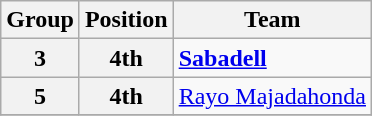<table class="wikitable">
<tr>
<th>Group</th>
<th>Position</th>
<th>Team</th>
</tr>
<tr>
<th>3</th>
<th>4th</th>
<td><strong><a href='#'>Sabadell</a></strong></td>
</tr>
<tr>
<th>5</th>
<th>4th</th>
<td><a href='#'>Rayo Majadahonda</a></td>
</tr>
<tr>
</tr>
</table>
